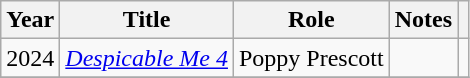<table class="wikitable ">
<tr>
<th>Year</th>
<th>Title</th>
<th>Role</th>
<th>Notes</th>
<th></th>
</tr>
<tr>
<td>2024</td>
<td><em><a href='#'>Despicable Me 4</a></em></td>
<td>Poppy Prescott</td>
<td></td>
<td></td>
</tr>
<tr>
</tr>
</table>
